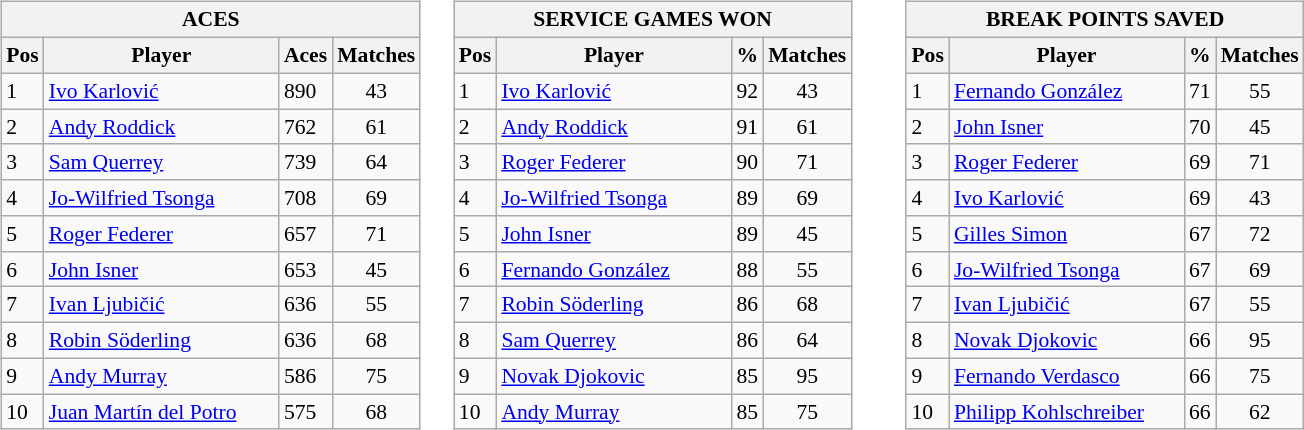<table>
<tr>
<td valign=top width=33% align=left><br><table class="wikitable" style="font-size:90%">
<tr>
<th colspan="4">ACES</th>
</tr>
<tr>
<th>Pos</th>
<th width="150">Player</th>
<th>Aces</th>
<th>Matches</th>
</tr>
<tr>
<td>1</td>
<td> <a href='#'>Ivo Karlović</a></td>
<td>890</td>
<td align=center>43</td>
</tr>
<tr>
<td>2</td>
<td> <a href='#'>Andy Roddick</a></td>
<td>762</td>
<td align=center>61</td>
</tr>
<tr>
<td>3</td>
<td> <a href='#'>Sam Querrey</a></td>
<td>739</td>
<td align=center>64</td>
</tr>
<tr>
<td>4</td>
<td> <a href='#'>Jo-Wilfried Tsonga</a></td>
<td>708</td>
<td align=center>69</td>
</tr>
<tr>
<td>5</td>
<td> <a href='#'>Roger Federer</a></td>
<td>657</td>
<td align=center>71</td>
</tr>
<tr>
<td>6</td>
<td> <a href='#'>John Isner</a></td>
<td>653</td>
<td align=center>45</td>
</tr>
<tr>
<td>7</td>
<td> <a href='#'>Ivan Ljubičić</a></td>
<td>636</td>
<td align=center>55</td>
</tr>
<tr>
<td>8</td>
<td> <a href='#'>Robin Söderling</a></td>
<td>636</td>
<td align=center>68</td>
</tr>
<tr>
<td>9</td>
<td> <a href='#'>Andy Murray</a></td>
<td>586</td>
<td align=center>75</td>
</tr>
<tr>
<td>10</td>
<td> <a href='#'>Juan Martín del Potro</a></td>
<td>575</td>
<td align=center>68</td>
</tr>
</table>
</td>
<td valign=top width=33% align=left><br><table class="wikitable" style="font-size:90%">
<tr>
<th colspan="4">SERVICE GAMES WON</th>
</tr>
<tr>
<th>Pos</th>
<th width="150">Player</th>
<th>%</th>
<th>Matches</th>
</tr>
<tr>
<td>1</td>
<td> <a href='#'>Ivo Karlović</a></td>
<td>92</td>
<td align=center>43</td>
</tr>
<tr>
<td>2</td>
<td> <a href='#'>Andy Roddick</a></td>
<td>91</td>
<td align=center>61</td>
</tr>
<tr>
<td>3</td>
<td> <a href='#'>Roger Federer</a></td>
<td>90</td>
<td align=center>71</td>
</tr>
<tr>
<td>4</td>
<td> <a href='#'>Jo-Wilfried Tsonga</a></td>
<td>89</td>
<td align=center>69</td>
</tr>
<tr>
<td>5</td>
<td> <a href='#'>John Isner</a></td>
<td>89</td>
<td align=center>45</td>
</tr>
<tr>
<td>6</td>
<td> <a href='#'>Fernando González</a></td>
<td>88</td>
<td align=center>55</td>
</tr>
<tr>
<td>7</td>
<td> <a href='#'>Robin Söderling</a></td>
<td>86</td>
<td align=center>68</td>
</tr>
<tr>
<td>8</td>
<td> <a href='#'>Sam Querrey</a></td>
<td>86</td>
<td align=center>64</td>
</tr>
<tr>
<td>9</td>
<td> <a href='#'>Novak Djokovic</a></td>
<td>85</td>
<td align=center>95</td>
</tr>
<tr>
<td>10</td>
<td> <a href='#'>Andy Murray</a></td>
<td>85</td>
<td align=center>75</td>
</tr>
</table>
</td>
<td valign=top width=33% align=left><br><table class="wikitable" style="font-size:90%">
<tr>
<th colspan="4">BREAK POINTS SAVED</th>
</tr>
<tr>
<th>Pos</th>
<th width="150">Player</th>
<th>%</th>
<th>Matches</th>
</tr>
<tr>
<td>1</td>
<td> <a href='#'>Fernando González</a></td>
<td>71</td>
<td align=center>55</td>
</tr>
<tr>
<td>2</td>
<td> <a href='#'>John Isner</a></td>
<td>70</td>
<td align=center>45</td>
</tr>
<tr>
<td>3</td>
<td> <a href='#'>Roger Federer</a></td>
<td>69</td>
<td align=center>71</td>
</tr>
<tr>
<td>4</td>
<td> <a href='#'>Ivo Karlović</a></td>
<td>69</td>
<td align=center>43</td>
</tr>
<tr>
<td>5</td>
<td> <a href='#'>Gilles Simon</a></td>
<td>67</td>
<td align=center>72</td>
</tr>
<tr>
<td>6</td>
<td> <a href='#'>Jo-Wilfried Tsonga</a></td>
<td>67</td>
<td align=center>69</td>
</tr>
<tr>
<td>7</td>
<td> <a href='#'>Ivan Ljubičić</a></td>
<td>67</td>
<td align=center>55</td>
</tr>
<tr>
<td>8</td>
<td> <a href='#'>Novak Djokovic</a></td>
<td>66</td>
<td align=center>95</td>
</tr>
<tr>
<td>9</td>
<td> <a href='#'>Fernando Verdasco</a></td>
<td>66</td>
<td align=center>75</td>
</tr>
<tr>
<td>10</td>
<td> <a href='#'>Philipp Kohlschreiber</a></td>
<td>66</td>
<td align=center>62</td>
</tr>
</table>
</td>
</tr>
</table>
